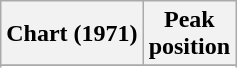<table class="wikitable sortable plainrowheaders" style="text-align:center">
<tr>
<th scope="col">Chart (1971)</th>
<th scope="col">Peak<br>position</th>
</tr>
<tr>
</tr>
<tr>
</tr>
</table>
